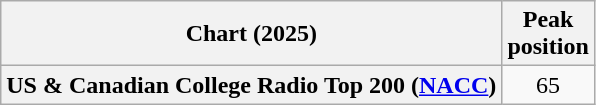<table class="wikitable sortable plainrowheaders" style="text-align:center">
<tr>
<th scope="col">Chart (2025)</th>
<th scope="col">Peak<br>position</th>
</tr>
<tr>
<th scope="row">US & Canadian College Radio Top 200 (<a href='#'>NACC</a>)</th>
<td>65</td>
</tr>
</table>
